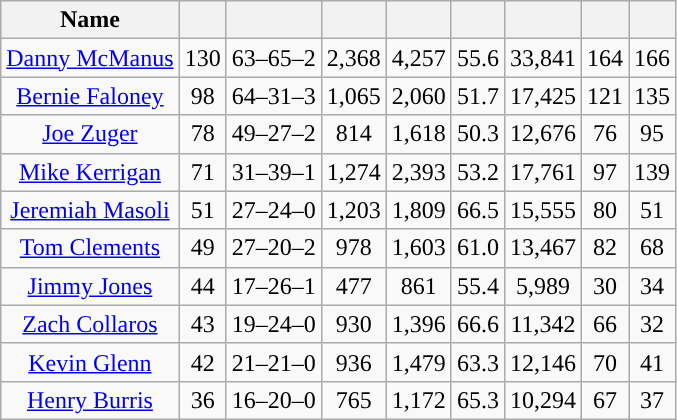<table class="wikitable sortable" style="text-align:center">
<tr>
<th>Name</th>
<th></th>
<th></th>
<th></th>
<th></th>
<th></th>
<th></th>
<th></th>
<th></th>
</tr>
<tr>
<td><a href='#'>Danny McManus</a></td>
<td>130</td>
<td>63–65–2</td>
<td>2,368</td>
<td>4,257</td>
<td>55.6</td>
<td>33,841</td>
<td>164</td>
<td>166</td>
</tr>
<tr>
<td><a href='#'>Bernie Faloney</a></td>
<td>98</td>
<td>64–31–3</td>
<td>1,065</td>
<td>2,060</td>
<td>51.7</td>
<td>17,425</td>
<td>121</td>
<td>135</td>
</tr>
<tr>
<td><a href='#'>Joe Zuger</a></td>
<td>78</td>
<td>49–27–2</td>
<td>814</td>
<td>1,618</td>
<td>50.3</td>
<td>12,676</td>
<td>76</td>
<td>95</td>
</tr>
<tr>
<td><a href='#'>Mike Kerrigan</a></td>
<td>71</td>
<td>31–39–1</td>
<td>1,274</td>
<td>2,393</td>
<td>53.2</td>
<td>17,761</td>
<td>97</td>
<td>139</td>
</tr>
<tr>
<td><a href='#'>Jeremiah Masoli</a></td>
<td>51</td>
<td>27–24–0</td>
<td>1,203</td>
<td>1,809</td>
<td>66.5</td>
<td>15,555</td>
<td>80</td>
<td>51</td>
</tr>
<tr>
<td><a href='#'>Tom Clements</a></td>
<td>49</td>
<td>27–20–2</td>
<td>978</td>
<td>1,603</td>
<td>61.0</td>
<td>13,467</td>
<td>82</td>
<td>68</td>
</tr>
<tr>
<td><a href='#'>Jimmy Jones</a></td>
<td>44</td>
<td>17–26–1</td>
<td>477</td>
<td>861</td>
<td>55.4</td>
<td>5,989</td>
<td>30</td>
<td>34</td>
</tr>
<tr>
<td><a href='#'>Zach Collaros</a></td>
<td>43</td>
<td>19–24–0</td>
<td>930</td>
<td>1,396</td>
<td>66.6</td>
<td>11,342</td>
<td>66</td>
<td>32</td>
</tr>
<tr>
<td><a href='#'>Kevin Glenn</a></td>
<td>42</td>
<td>21–21–0</td>
<td>936</td>
<td>1,479</td>
<td>63.3</td>
<td>12,146</td>
<td>70</td>
<td>41</td>
</tr>
<tr>
<td><a href='#'>Henry Burris</a></td>
<td>36</td>
<td>16–20–0</td>
<td>765</td>
<td>1,172</td>
<td>65.3</td>
<td>10,294</td>
<td>67</td>
<td>37</td>
</tr>
</table>
